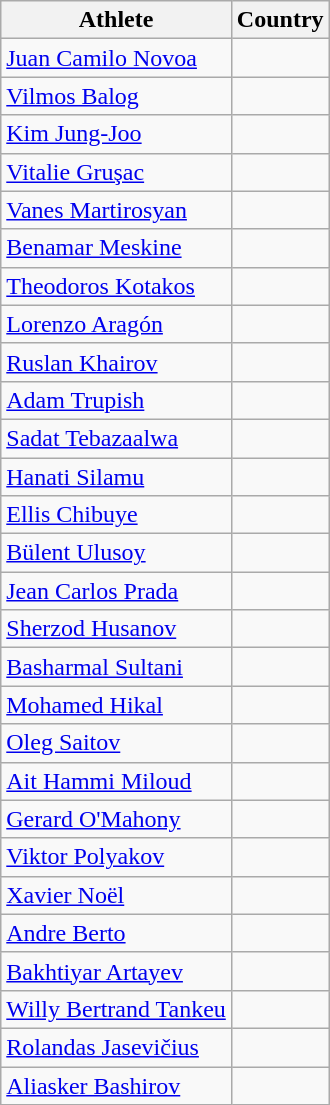<table class="wikitable sortable" style="text-align:center">
<tr>
<th>Athlete</th>
<th>Country</th>
</tr>
<tr>
<td align="left"><a href='#'>Juan Camilo Novoa</a></td>
<td></td>
</tr>
<tr>
<td align="left"><a href='#'>Vilmos Balog</a></td>
<td></td>
</tr>
<tr>
<td align="left"><a href='#'>Kim Jung-Joo</a></td>
<td></td>
</tr>
<tr>
<td align="left"><a href='#'>Vitalie Gruşac</a></td>
<td></td>
</tr>
<tr>
<td align="left"><a href='#'>Vanes Martirosyan</a></td>
<td></td>
</tr>
<tr>
<td align="left"><a href='#'>Benamar Meskine</a></td>
<td></td>
</tr>
<tr>
<td align="left"><a href='#'>Theodoros Kotakos</a></td>
<td></td>
</tr>
<tr>
<td align="left"><a href='#'>Lorenzo Aragón</a></td>
<td></td>
</tr>
<tr>
<td align="left"><a href='#'>Ruslan Khairov</a></td>
<td></td>
</tr>
<tr>
<td align="left"><a href='#'>Adam Trupish</a></td>
<td></td>
</tr>
<tr>
<td align="left"><a href='#'>Sadat Tebazaalwa</a></td>
<td></td>
</tr>
<tr>
<td align="left"><a href='#'>Hanati Silamu</a></td>
<td></td>
</tr>
<tr>
<td align="left"><a href='#'>Ellis Chibuye</a></td>
<td></td>
</tr>
<tr>
<td align="left"><a href='#'>Bülent Ulusoy</a></td>
<td></td>
</tr>
<tr>
<td align="left"><a href='#'>Jean Carlos Prada</a></td>
<td></td>
</tr>
<tr>
<td align="left"><a href='#'>Sherzod Husanov</a></td>
<td></td>
</tr>
<tr>
<td align="left"><a href='#'>Basharmal Sultani</a></td>
<td></td>
</tr>
<tr>
<td align="left"><a href='#'>Mohamed Hikal</a></td>
<td></td>
</tr>
<tr>
<td align="left"><a href='#'>Oleg Saitov</a></td>
<td></td>
</tr>
<tr>
<td align="left"><a href='#'>Ait Hammi Miloud</a></td>
<td></td>
</tr>
<tr>
<td align="left"><a href='#'>Gerard O'Mahony</a></td>
<td></td>
</tr>
<tr>
<td align="left"><a href='#'>Viktor Polyakov</a></td>
<td></td>
</tr>
<tr>
<td align="left"><a href='#'>Xavier Noël</a></td>
<td></td>
</tr>
<tr>
<td align="left"><a href='#'>Andre Berto</a></td>
<td></td>
</tr>
<tr>
<td align="left"><a href='#'>Bakhtiyar Artayev</a></td>
<td></td>
</tr>
<tr>
<td align="left"><a href='#'>Willy Bertrand Tankeu</a></td>
<td></td>
</tr>
<tr>
<td align="left"><a href='#'>Rolandas Jasevičius</a></td>
<td></td>
</tr>
<tr>
<td align="left"><a href='#'>Aliasker Bashirov</a></td>
<td></td>
</tr>
</table>
